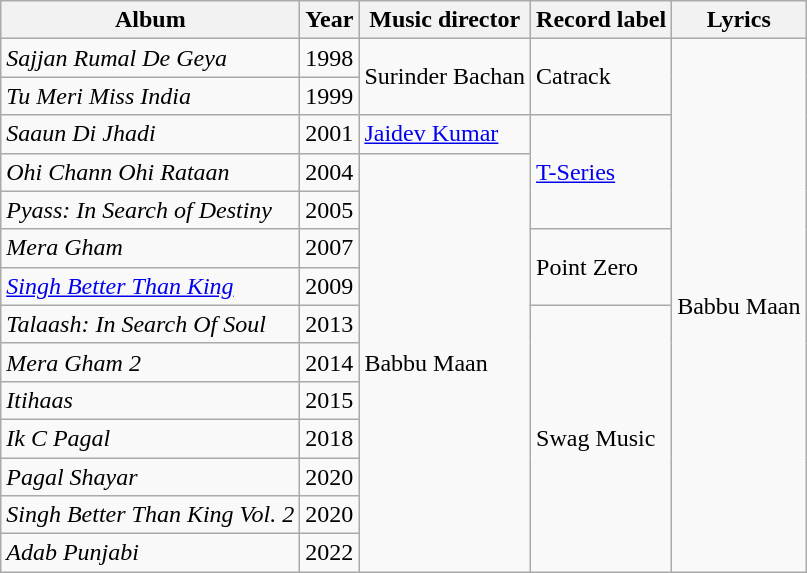<table class="wikitable">
<tr>
<th>Album</th>
<th>Year</th>
<th>Music director</th>
<th>Record label</th>
<th>Lyrics</th>
</tr>
<tr>
<td><em>Sajjan Rumal De Geya</em></td>
<td>1998</td>
<td rowspan="2">Surinder Bachan</td>
<td rowspan="2">Catrack</td>
<td rowspan="14">Babbu Maan</td>
</tr>
<tr>
<td><em>Tu Meri Miss India</em></td>
<td>1999</td>
</tr>
<tr>
<td><em>Saaun Di Jhadi</em></td>
<td>2001</td>
<td><a href='#'>Jaidev Kumar</a></td>
<td rowspan="3"><a href='#'>T-Series</a></td>
</tr>
<tr>
<td><em>Ohi Chann Ohi Rataan</em></td>
<td>2004</td>
<td rowspan="11">Babbu Maan</td>
</tr>
<tr>
<td><em>Pyass: In Search of Destiny</em></td>
<td>2005</td>
</tr>
<tr>
<td><em>Mera Gham</em></td>
<td>2007</td>
<td rowspan="2">Point Zero</td>
</tr>
<tr>
<td><em><a href='#'>Singh Better Than King</a></em></td>
<td>2009</td>
</tr>
<tr>
<td><em>Talaash: In Search Of Soul</em> </td>
<td>2013</td>
<td rowspan="7">Swag Music</td>
</tr>
<tr>
<td><em>Mera Gham 2</em></td>
<td>2014</td>
</tr>
<tr>
<td><em>Itihaas</em></td>
<td>2015</td>
</tr>
<tr>
<td><em>Ik C Pagal</em></td>
<td>2018</td>
</tr>
<tr>
<td><em>Pagal Shayar</em></td>
<td>2020</td>
</tr>
<tr>
<td><em>Singh Better Than King Vol. 2</em></td>
<td>2020</td>
</tr>
<tr>
<td><em>Adab Punjabi</em></td>
<td>2022</td>
</tr>
</table>
